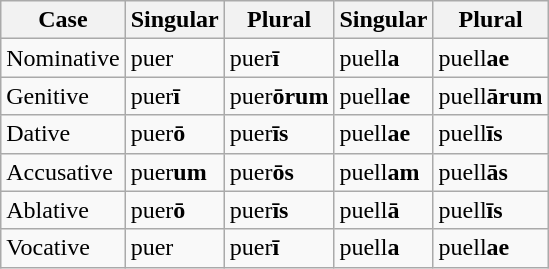<table class="wikitable">
<tr>
<th>Case</th>
<th>Singular</th>
<th>Plural</th>
<th>Singular</th>
<th>Plural</th>
</tr>
<tr>
<td>Nominative</td>
<td>puer</td>
<td>puer<strong>ī</strong></td>
<td>puell<strong>a</strong></td>
<td>puell<strong>ae</strong></td>
</tr>
<tr>
<td>Genitive</td>
<td>puer<strong>ī</strong></td>
<td>puer<strong>ōrum</strong></td>
<td>puell<strong>ae</strong></td>
<td>puell<strong>ārum</strong></td>
</tr>
<tr>
<td>Dative</td>
<td>puer<strong>ō</strong></td>
<td>puer<strong>īs</strong></td>
<td>puell<strong>ae</strong></td>
<td>puell<strong>īs</strong></td>
</tr>
<tr>
<td>Accusative</td>
<td>puer<strong>um</strong></td>
<td>puer<strong>ōs</strong></td>
<td>puell<strong>am</strong></td>
<td>puell<strong>ās</strong></td>
</tr>
<tr>
<td>Ablative</td>
<td>puer<strong>ō</strong></td>
<td>puer<strong>īs</strong></td>
<td>puell<strong>ā</strong></td>
<td>puell<strong>īs</strong></td>
</tr>
<tr>
<td>Vocative</td>
<td>puer</td>
<td>puer<strong>ī</strong></td>
<td>puell<strong>a</strong></td>
<td>puell<strong>ae</strong></td>
</tr>
</table>
